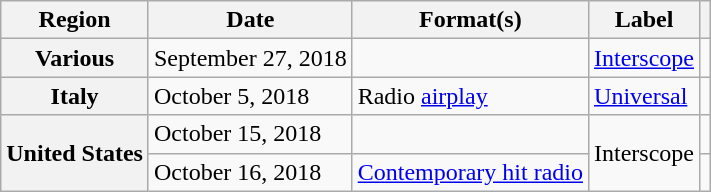<table class="wikitable plainrowheaders">
<tr>
<th scope="col">Region</th>
<th scope="col">Date</th>
<th scope="col">Format(s)</th>
<th scope="col">Label</th>
<th scope="col"></th>
</tr>
<tr>
<th scope="row">Various</th>
<td>September 27, 2018</td>
<td></td>
<td><a href='#'>Interscope</a></td>
<td style="text-align:center"></td>
</tr>
<tr>
<th scope="row">Italy</th>
<td>October 5, 2018</td>
<td>Radio <a href='#'>airplay</a></td>
<td><a href='#'>Universal</a></td>
<td style="text-align:center"></td>
</tr>
<tr>
<th scope="row" rowspan="2">United States</th>
<td>October 15, 2018</td>
<td></td>
<td rowspan="2">Interscope</td>
<td style="text-align:center"></td>
</tr>
<tr>
<td>October 16, 2018</td>
<td><a href='#'>Contemporary hit radio</a></td>
<td style="text-align:center"></td>
</tr>
</table>
